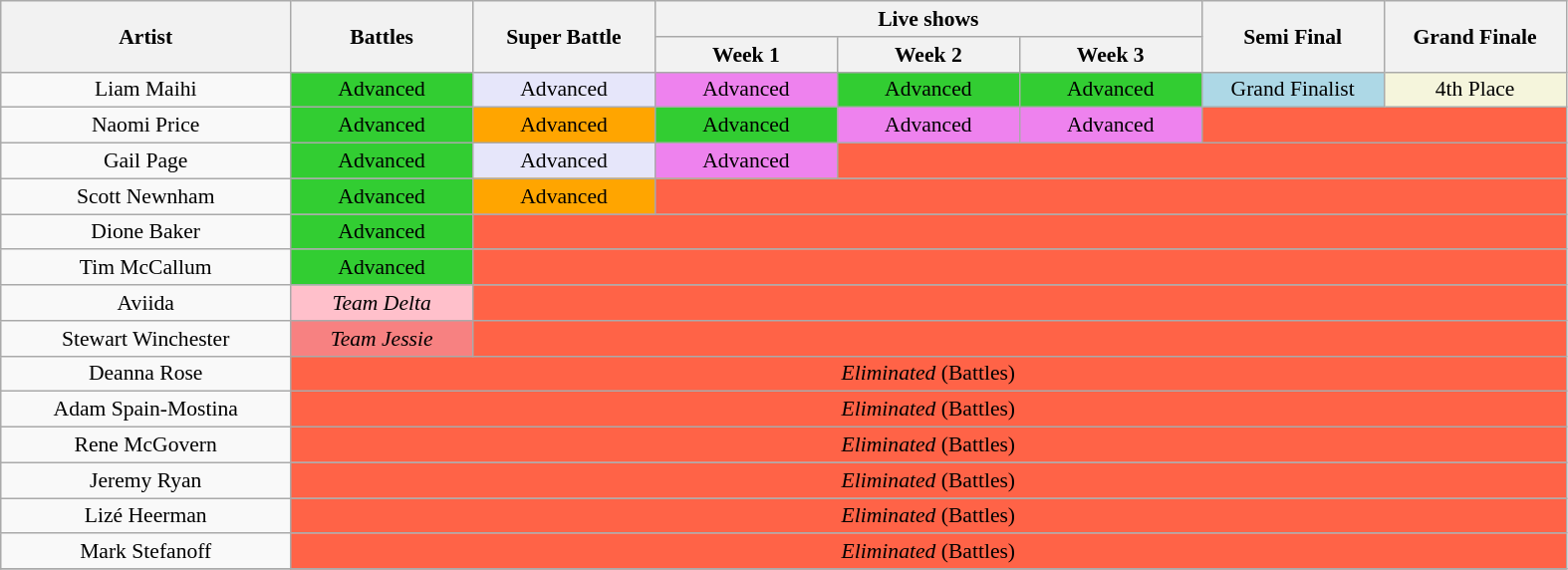<table class="wikitable plainrowheaders"  style="text-align:center; font-size:90%;">
<tr>
<th rowspan="2" style="width:13em;">Artist</th>
<th rowspan="2" style="width:8em;">Battles</th>
<th rowspan="2" style="width:8em;">Super Battle</th>
<th colspan="3" style="width:8em;">Live shows</th>
<th rowspan="2" style="width:8em;">Semi Final</th>
<th rowspan="2" style="width:8em;">Grand Finale</th>
</tr>
<tr>
<th style="width:8em;">Week 1</th>
<th style="width:8em;">Week 2</th>
<th style="width:8em;">Week 3</th>
</tr>
<tr>
<td>Liam Maihi</td>
<td bgcolor="limegreen">Advanced</td>
<td bgcolor="lavender">Advanced</td>
<td bgcolor="violet">Advanced</td>
<td bgcolor="limegreen">Advanced</td>
<td bgcolor="limegreen">Advanced</td>
<td bgcolor="lightblue">Grand Finalist</td>
<td bgcolor="beige">4th Place</td>
</tr>
<tr>
<td>Naomi Price</td>
<td bgcolor="limegreen">Advanced</td>
<td bgcolor="orange">Advanced</td>
<td bgcolor="limegreen">Advanced</td>
<td bgcolor="violet">Advanced</td>
<td bgcolor="violet">Advanced</td>
<td colspan="2" bgcolor="tomato"></td>
</tr>
<tr>
<td>Gail Page</td>
<td bgcolor="limegreen">Advanced</td>
<td bgcolor="lavender">Advanced</td>
<td bgcolor="violet">Advanced</td>
<td colspan="4" bgcolor="tomato"></td>
</tr>
<tr>
<td>Scott Newnham</td>
<td bgcolor="limegreen">Advanced</td>
<td bgcolor="orange">Advanced</td>
<td colspan="5" bgcolor="tomato"></td>
</tr>
<tr>
<td>Dione Baker</td>
<td bgcolor="limegreen">Advanced</td>
<td colspan="6" bgcolor="tomato"></td>
</tr>
<tr>
<td>Tim McCallum</td>
<td bgcolor="limegreen">Advanced</td>
<td colspan="6" bgcolor="tomato"></td>
</tr>
<tr>
<td>Aviida</td>
<td bgcolor="pink"><em>Team Delta</em></td>
<td colspan="6" bgcolor="tomato"></td>
</tr>
<tr>
<td>Stewart Winchester</td>
<td bgcolor="#f78181"><em>Team Jessie</em></td>
<td colspan="6" bgcolor="tomato"></td>
</tr>
<tr>
<td>Deanna Rose</td>
<td colspan="7" bgcolor="tomato"><em>Eliminated</em> (Battles)</td>
</tr>
<tr>
<td>Adam Spain-Mostina</td>
<td colspan="7" bgcolor="tomato"><em>Eliminated</em> (Battles)</td>
</tr>
<tr>
<td>Rene McGovern</td>
<td colspan="7" bgcolor="tomato"><em>Eliminated</em> (Battles)</td>
</tr>
<tr>
<td>Jeremy Ryan</td>
<td colspan="7" bgcolor="tomato"><em>Eliminated</em> (Battles)</td>
</tr>
<tr>
<td>Lizé Heerman</td>
<td colspan="7" bgcolor="tomato"><em>Eliminated</em> (Battles)</td>
</tr>
<tr>
<td>Mark Stefanoff</td>
<td colspan="7" bgcolor="tomato"><em>Eliminated</em> (Battles)</td>
</tr>
<tr>
</tr>
</table>
